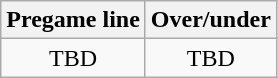<table class="wikitable">
<tr align="center">
<th style=>Pregame line</th>
<th style=>Over/under</th>
</tr>
<tr align="center">
<td>TBD</td>
<td>TBD</td>
</tr>
</table>
